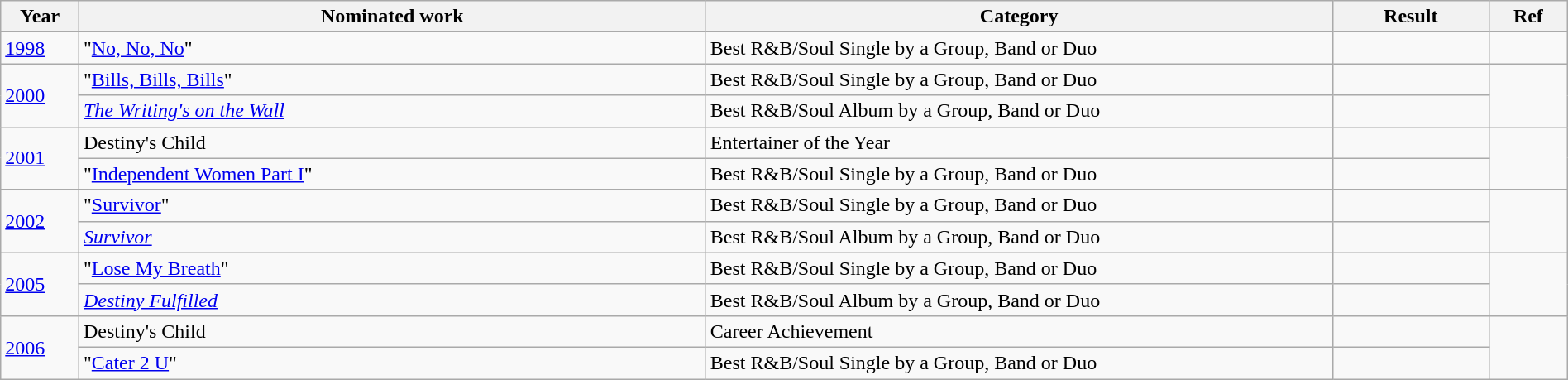<table class="wikitable" width="100%">
<tr>
<th width="5%">Year</th>
<th width="40%">Nominated work</th>
<th width="40%">Category</th>
<th width="10%">Result</th>
<th width="5%">Ref</th>
</tr>
<tr>
<td><a href='#'>1998</a></td>
<td>"<a href='#'>No, No, No</a>"</td>
<td>Best R&B/Soul Single by a Group, Band or Duo</td>
<td></td>
<td></td>
</tr>
<tr>
<td rowspan="2"><a href='#'>2000</a></td>
<td>"<a href='#'>Bills, Bills, Bills</a>"</td>
<td>Best R&B/Soul Single by a Group, Band or Duo</td>
<td></td>
<td rowspan="2"></td>
</tr>
<tr>
<td><em><a href='#'>The Writing's on the Wall</a></em></td>
<td>Best R&B/Soul Album by a Group, Band or Duo</td>
<td></td>
</tr>
<tr>
<td rowspan="2"><a href='#'>2001</a></td>
<td>Destiny's Child</td>
<td>Entertainer of the Year</td>
<td></td>
<td rowspan="2"></td>
</tr>
<tr>
<td>"<a href='#'>Independent Women Part I</a>"</td>
<td>Best R&B/Soul Single by a Group, Band or Duo</td>
<td></td>
</tr>
<tr>
<td rowspan="2"><a href='#'>2002</a></td>
<td>"<a href='#'>Survivor</a>"</td>
<td>Best R&B/Soul Single by a Group, Band or Duo</td>
<td></td>
<td rowspan="2"></td>
</tr>
<tr>
<td><em><a href='#'>Survivor</a></em></td>
<td>Best R&B/Soul Album by a Group, Band or Duo</td>
<td></td>
</tr>
<tr>
<td rowspan="2"><a href='#'>2005</a></td>
<td>"<a href='#'>Lose My Breath</a>"</td>
<td>Best R&B/Soul Single by a Group, Band or Duo</td>
<td></td>
<td rowspan="2"></td>
</tr>
<tr>
<td><em><a href='#'>Destiny Fulfilled</a></em></td>
<td>Best R&B/Soul Album by a Group, Band or Duo</td>
<td></td>
</tr>
<tr>
<td rowspan="2"><a href='#'>2006</a></td>
<td>Destiny's Child</td>
<td>Career Achievement</td>
<td></td>
<td rowspan="2"></td>
</tr>
<tr>
<td>"<a href='#'>Cater 2 U</a>"</td>
<td>Best R&B/Soul Single by a Group, Band or Duo</td>
<td></td>
</tr>
</table>
